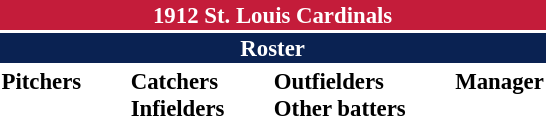<table class="toccolours" style="font-size: 95%;">
<tr>
<th colspan="10" style="background-color: #c41c3a; color: white; text-align: center;">1912 St. Louis Cardinals</th>
</tr>
<tr>
<td colspan="10" style="background-color: #0a2252; color: white; text-align: center;"><strong>Roster</strong></td>
</tr>
<tr>
<td valign="top"><strong>Pitchers</strong><br>














</td>
<td width="25px"></td>
<td valign="top"><strong>Catchers</strong><br>





<strong>Infielders</strong>









</td>
<td width="25px"></td>
<td valign="top"><strong>Outfielders</strong><br>







<strong>Other batters</strong>
</td>
<td width="25px"></td>
<td valign="top"><strong>Manager</strong><br></td>
</tr>
</table>
